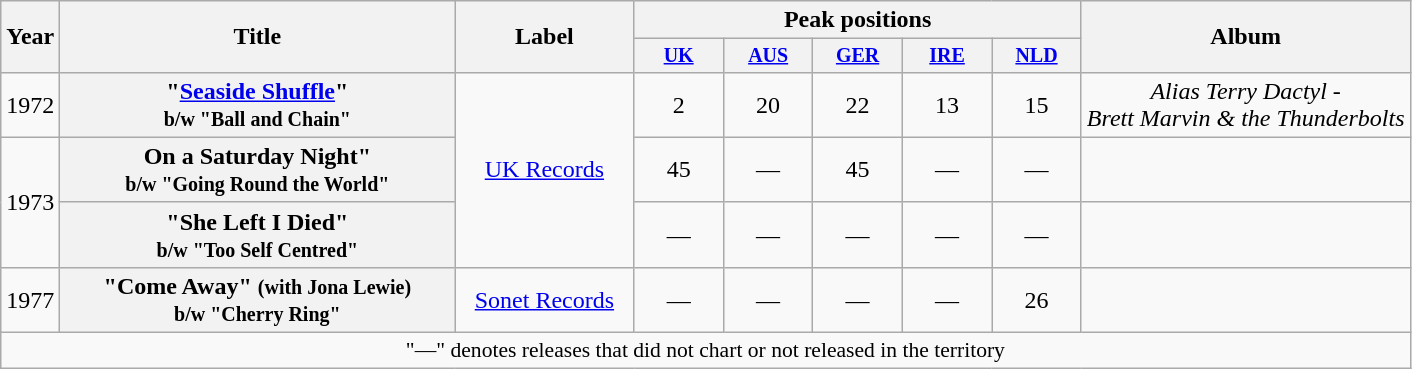<table class="wikitable plainrowheaders" style="text-align:center;">
<tr>
<th rowspan="2">Year</th>
<th rowspan="2" style="width:16em;">Title</th>
<th rowspan="2" style="width:7em;">Label</th>
<th colspan="5">Peak positions</th>
<th rowspan="2">Album</th>
</tr>
<tr style="font-size:smaller;">
<th style="width:4em;"><a href='#'>UK</a><br></th>
<th style="width:4em;"><a href='#'>AUS</a><br></th>
<th style="width:4em;"><a href='#'>GER</a><br></th>
<th style="width:4em;"><a href='#'>IRE</a><br></th>
<th style="width:4em;"><a href='#'>NLD</a><br></th>
</tr>
<tr>
<td>1972</td>
<th scope="row">"<a href='#'>Seaside Shuffle</a>"<br><small>b/w "Ball and Chain"</small></th>
<td rowspan="3"><a href='#'>UK Records</a></td>
<td>2</td>
<td>20</td>
<td>22</td>
<td>13</td>
<td>15</td>
<td><em>Alias Terry Dactyl - <br>Brett Marvin & the Thunderbolts</em></td>
</tr>
<tr>
<td rowspan="2">1973</td>
<th scope="row">On a Saturday Night" <br><small>b/w "Going Round the World" </small></th>
<td>45</td>
<td>—</td>
<td>45</td>
<td>—</td>
<td>—</td>
<td></td>
</tr>
<tr>
<th scope="row">"She Left I Died" <br><small>b/w "Too Self Centred"</small></th>
<td>—</td>
<td>—</td>
<td>—</td>
<td>—</td>
<td>—</td>
<td></td>
</tr>
<tr>
<td>1977</td>
<th scope="row">"Come Away" <small>(with Jona Lewie)<br>b/w "Cherry Ring"</small></th>
<td><a href='#'>Sonet Records</a></td>
<td>—</td>
<td>—</td>
<td>—</td>
<td>—</td>
<td>26</td>
<td></td>
</tr>
<tr>
<td colspan="12" style="font-size:90%;">"—" denotes releases that did not chart or not released in the territory</td>
</tr>
</table>
